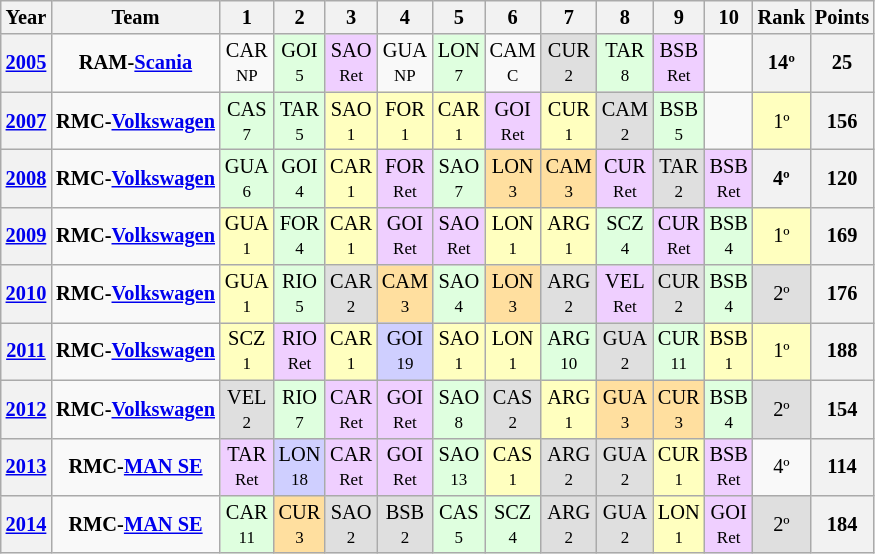<table class="wikitable" style="text-align:center; font-size:85%">
<tr>
<th>Year</th>
<th>Team</th>
<th>1</th>
<th>2</th>
<th>3</th>
<th>4</th>
<th>5</th>
<th>6</th>
<th>7</th>
<th>8</th>
<th>9</th>
<th>10</th>
<th>Rank</th>
<th>Points</th>
</tr>
<tr>
<th><a href='#'>2005</a></th>
<td nowrap><strong>RAM-<a href='#'>Scania</a></strong></td>
<td>CAR<br><small>NP</small></td>
<td bgcolor="#dfffdf">GOI<br><small>5</small></td>
<td bgcolor="#EFCFFF">SAO<br><small>Ret</small></td>
<td>GUA<br><small>NP</small></td>
<td bgcolor="#dfffdf">LON<br><small>7</small></td>
<td>CAM<br><small>C</small></td>
<td bgcolor="#dfdfdf">CUR<br><small>2</small></td>
<td bgcolor="#dfffdf">TAR<br><small>8</small></td>
<td bgcolor="#EFCFFF">BSB<br><small>Ret</small></td>
<td></td>
<th>14º</th>
<th>25</th>
</tr>
<tr>
<th><a href='#'>2007</a></th>
<td nowrap><strong>RMC-<a href='#'>Volkswagen</a></strong></td>
<td bgcolor="#dfffdf">CAS<br><small>7</small></td>
<td bgcolor="#dfffdf">TAR<br><small>5</small></td>
<td bgcolor="#ffffbf">SAO<br><small>1</small></td>
<td bgcolor="#ffffbf">FOR<br><small>1</small></td>
<td bgcolor="#ffffbf">CAR<br><small>1</small></td>
<td bgcolor="#EFCFFF">GOI<br><small>Ret</small></td>
<td bgcolor="#ffffbf">CUR<br><small>1</small></td>
<td bgcolor="#dfdfdf">CAM<br><small>2</small></td>
<td bgcolor="#dfffdf">BSB<br><small>5</small></td>
<td></td>
<td bgcolor="#ffffbf">1º</td>
<th>156</th>
</tr>
<tr>
<th><a href='#'>2008</a></th>
<td><strong>RMC-<a href='#'>Volkswagen</a></strong></td>
<td bgcolor="#dfffdf">GUA<br><small>6</small></td>
<td bgcolor="#dfffdf">GOI<br><small>4</small></td>
<td bgcolor="#ffffbf">CAR<br><small>1</small></td>
<td bgcolor="#EFCFFF">FOR<br><small>Ret</small></td>
<td bgcolor="#dfffdf">SAO<br><small>7</small></td>
<td bgcolor="#ffdf9f">LON<br><small>3</small></td>
<td bgcolor="#ffdf9f">CAM<br><small>3</small></td>
<td bgcolor="#EFCFFF">CUR<br><small>Ret</small></td>
<td bgcolor="#dfdfdf">TAR<br><small>2</small></td>
<td bgcolor="#EFCFFF">BSB<br><small>Ret</small></td>
<th>4º</th>
<th>120</th>
</tr>
<tr>
<th><a href='#'>2009</a></th>
<td><strong>RMC-<a href='#'>Volkswagen</a></strong></td>
<td bgcolor="#ffffbf">GUA<br><small>1</small></td>
<td bgcolor="#dfffdf">FOR<br><small>4</small></td>
<td bgcolor="#ffffbf">CAR<br><small>1</small></td>
<td bgcolor="#EFCFFF">GOI<br><small>Ret</small></td>
<td bgcolor="#EFCFFF">SAO<br><small>Ret</small></td>
<td bgcolor="#ffffbf">LON<br><small>1</small></td>
<td bgcolor="#ffffbf">ARG<br><small>1</small></td>
<td bgcolor="#dfffdf">SCZ<br><small>4</small></td>
<td bgcolor="#EFCFFF">CUR<br><small>Ret</small></td>
<td bgcolor="#dfffdf">BSB<br><small>4</small></td>
<td bgcolor="#ffffbf">1º</td>
<th>169</th>
</tr>
<tr>
<th><a href='#'>2010</a></th>
<td><strong>RMC-<a href='#'>Volkswagen</a></strong></td>
<td bgcolor="#ffffbf">GUA<br><small>1</small></td>
<td bgcolor="#dfffdf">RIO<br><small>5</small></td>
<td bgcolor="#dfdfdf">CAR<br><small>2</small></td>
<td bgcolor="#ffdf9f">CAM<br><small>3</small></td>
<td bgcolor="#dfffdf">SAO<br><small>4</small></td>
<td bgcolor="#ffdf9f">LON<br><small>3</small></td>
<td bgcolor="#dfdfdf">ARG<br><small>2</small></td>
<td bgcolor="#EFCFFF">VEL<br><small>Ret</small></td>
<td bgcolor="#dfdfdf">CUR<br><small>2</small></td>
<td bgcolor="#dfffdf">BSB<br><small>4</small></td>
<td bgcolor="#dfdfdf">2º</td>
<th>176</th>
</tr>
<tr>
<th><a href='#'>2011</a></th>
<td><strong>RMC-<a href='#'>Volkswagen</a></strong></td>
<td bgcolor="#ffffbf">SCZ<br><small>1</small></td>
<td bgcolor="#EFCFFF">RIO<br><small>Ret</small></td>
<td bgcolor="#ffffbf">CAR<br><small>1</small></td>
<td bgcolor="#cfcfff">GOI<br><small>19</small></td>
<td bgcolor="#ffffbf">SAO<br><small>1</small></td>
<td bgcolor="#ffffbf">LON<br><small>1</small></td>
<td bgcolor="#dfffdf">ARG<br><small>10</small></td>
<td bgcolor="#dfdfdf">GUA<br><small>2</small></td>
<td bgcolor="#dfffdf">CUR<br><small>11</small></td>
<td bgcolor="#ffffbf">BSB<br><small>1</small></td>
<td bgcolor="#ffffbf">1º</td>
<th>188</th>
</tr>
<tr>
<th><a href='#'>2012</a></th>
<td><strong>RMC-<a href='#'>Volkswagen</a></strong></td>
<td bgcolor="#dfdfdf">VEL<br><small>2</small></td>
<td bgcolor="#dfffdf">RIO<br><small>7</small></td>
<td bgcolor="#EFCFFF">CAR<br><small>Ret</small></td>
<td bgcolor="#EFCFFF">GOI<br><small>Ret</small></td>
<td bgcolor="#dfffdf">SAO<br><small>8</small></td>
<td bgcolor="#dfdfdf">CAS<br><small>2</small></td>
<td bgcolor="#ffffbf">ARG<br><small>1</small></td>
<td bgcolor="#ffdf9f">GUA<br><small>3</small></td>
<td bgcolor="#ffdf9f">CUR<br><small>3</small></td>
<td bgcolor="#dfffdf">BSB<br><small>4</small></td>
<td bgcolor="#dfdfdf">2º</td>
<th>154</th>
</tr>
<tr>
<th><a href='#'>2013</a></th>
<td><strong>RMC-<a href='#'>MAN SE</a></strong></td>
<td bgcolor="#EFCFFF">TAR<br><small>Ret</small></td>
<td bgcolor="#cfcfff">LON<br><small>18</small></td>
<td bgcolor="#EFCFFF">CAR<br><small>Ret</small></td>
<td bgcolor="#EFCFFF">GOI<br><small>Ret</small></td>
<td bgcolor="#dfffdf">SAO<br><small>13</small></td>
<td bgcolor="#ffffbf">CAS<br><small>1</small></td>
<td bgcolor="#dfdfdf">ARG<br><small>2</small></td>
<td bgcolor="#dfdfdf">GUA<br><small>2</small></td>
<td bgcolor="#ffffbf">CUR<br><small>1</small></td>
<td bgcolor="#EFCFFF">BSB<br><small>Ret</small></td>
<td>4º</td>
<th>114</th>
</tr>
<tr>
<th><a href='#'>2014</a></th>
<td><strong>RMC-<a href='#'>MAN SE</a></strong></td>
<td bgcolor="#dfffdf">CAR<br><small>11</small></td>
<td bgcolor="#ffdf9f">CUR<br><small>3</small></td>
<td bgcolor="#dfdfdf">SAO<br><small>2</small></td>
<td bgcolor="#dfdfdf">BSB<br><small>2</small></td>
<td bgcolor="#dfffdf">CAS<br><small>5</small></td>
<td bgcolor="#dfffdf">SCZ<br><small>4</small></td>
<td bgcolor="#dfdfdf">ARG<br><small>2</small></td>
<td bgcolor="#dfdfdf">GUA<br><small>2</small></td>
<td bgcolor="#ffffbf">LON<br><small>1</small></td>
<td bgcolor="#EFCFFF">GOI<br><small>Ret</small></td>
<td bgcolor="#dfdfdf">2º</td>
<th>184</th>
</tr>
</table>
